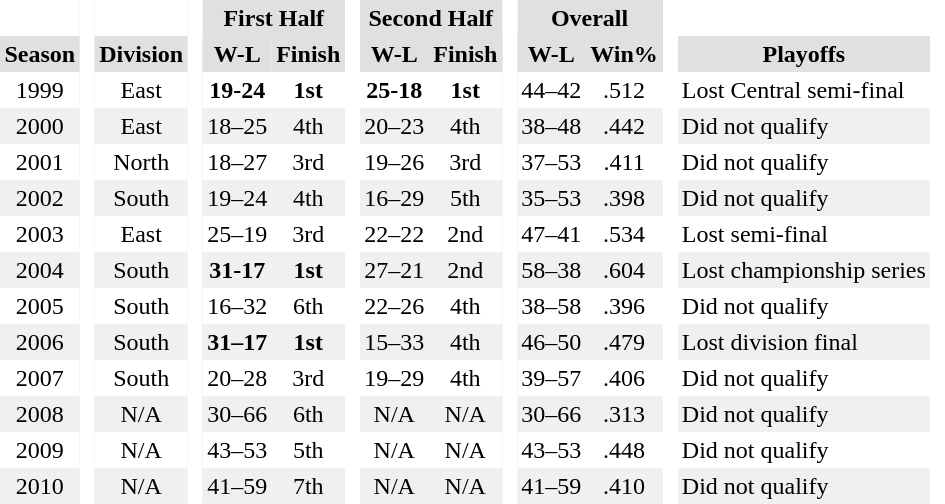<table cellpadding="3" cellspacing="0" style="text-align:center">
<tr bgcolor="#e0e0e0">
<th bgcolor="#ffffff"> </th>
<th rowspan=99 bgcolor="#ffffff"> </th>
<th bgcolor="#ffffff"> </th>
<th rowspan=99 bgcolor="#ffffff"> </th>
<th colspan=2>First Half</th>
<th rowspan=99 bgcolor="#ffffff"> </th>
<th colspan=2>Second Half</th>
<th rowspan=99 bgcolor="#ffffff"> </th>
<th colspan=2>Overall</th>
<th rowspan=99 bgcolor="#ffffff"> </th>
<th bgcolor="#ffffff"> </th>
<th rowspan=99 bgcolor="#ffffff"> </th>
</tr>
<tr bgcolor="#e0e0e0">
<th>Season</th>
<th>Division</th>
<th>W-L</th>
<th>Finish</th>
<th>W-L</th>
<th>Finish</th>
<th>W-L</th>
<th>Win%</th>
<th>Playoffs</th>
</tr>
<tr>
<td>1999</td>
<td>East</td>
<td><strong>19-24</strong></td>
<td><strong>1st</strong></td>
<td><strong>25-18</strong></td>
<td><strong>1st</strong></td>
<td>44–42</td>
<td>.512</td>
<td ALIGN=left>Lost Central semi-final</td>
</tr>
<tr bgcolor="#f0f0f0">
<td>2000</td>
<td>East</td>
<td>18–25</td>
<td>4th</td>
<td>20–23</td>
<td>4th</td>
<td>38–48</td>
<td>.442</td>
<td ALIGN=left>Did not qualify</td>
</tr>
<tr>
<td>2001</td>
<td>North</td>
<td>18–27</td>
<td>3rd</td>
<td>19–26</td>
<td>3rd</td>
<td>37–53</td>
<td>.411</td>
<td ALIGN=left>Did not qualify</td>
</tr>
<tr bgcolor="#f0f0f0">
<td>2002</td>
<td>South</td>
<td>19–24</td>
<td>4th</td>
<td>16–29</td>
<td>5th</td>
<td>35–53</td>
<td>.398</td>
<td ALIGN=left>Did not qualify</td>
</tr>
<tr>
<td>2003</td>
<td>East</td>
<td>25–19</td>
<td>3rd</td>
<td>22–22</td>
<td>2nd</td>
<td>47–41</td>
<td>.534</td>
<td ALIGN=left>Lost semi-final</td>
</tr>
<tr bgcolor="#f0f0f0">
<td>2004</td>
<td>South</td>
<td><strong>31-17</strong></td>
<td><strong>1st</strong></td>
<td>27–21</td>
<td>2nd</td>
<td>58–38</td>
<td>.604</td>
<td ALIGN=left>Lost championship series</td>
</tr>
<tr>
<td>2005</td>
<td>South</td>
<td>16–32</td>
<td>6th</td>
<td>22–26</td>
<td>4th</td>
<td>38–58</td>
<td>.396</td>
<td ALIGN=left>Did not qualify</td>
</tr>
<tr bgcolor="#f0f0f0">
<td>2006</td>
<td>South</td>
<td><strong>31–17</strong></td>
<td><strong>1st</strong></td>
<td>15–33</td>
<td>4th</td>
<td>46–50</td>
<td>.479</td>
<td ALIGN=left>Lost division final</td>
</tr>
<tr>
<td>2007</td>
<td>South</td>
<td>20–28</td>
<td>3rd</td>
<td>19–29</td>
<td>4th</td>
<td>39–57</td>
<td>.406</td>
<td ALIGN=left>Did not qualify</td>
</tr>
<tr bgcolor="#f0f0f0">
<td>2008</td>
<td>N/A</td>
<td>30–66</td>
<td>6th</td>
<td>N/A</td>
<td>N/A</td>
<td>30–66</td>
<td>.313</td>
<td ALIGN=left>Did not qualify</td>
</tr>
<tr>
<td>2009</td>
<td>N/A</td>
<td>43–53</td>
<td>5th</td>
<td>N/A</td>
<td>N/A</td>
<td>43–53</td>
<td>.448</td>
<td ALIGN=left>Did not qualify</td>
</tr>
<tr bgcolor="#f0f0f0">
<td>2010</td>
<td>N/A</td>
<td>41–59</td>
<td>7th</td>
<td>N/A</td>
<td>N/A</td>
<td>41–59</td>
<td>.410</td>
<td ALIGN=left>Did not qualify</td>
</tr>
</table>
